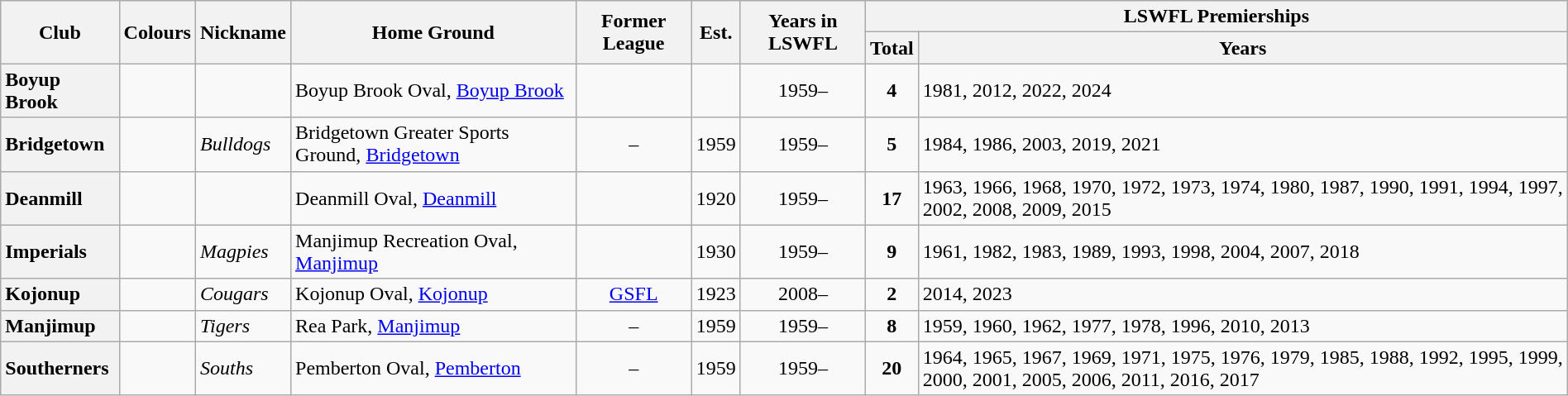<table class="wikitable sortable" style="text-align:center; width:100%">
<tr>
<th rowspan="2">Club</th>
<th rowspan="2">Colours</th>
<th rowspan="2">Nickname</th>
<th rowspan="2">Home Ground</th>
<th rowspan="2">Former League</th>
<th rowspan="2">Est.</th>
<th rowspan="2">Years in LSWFL</th>
<th colspan="2">LSWFL Premierships</th>
</tr>
<tr>
<th>Total</th>
<th>Years</th>
</tr>
<tr>
<th style="text-align:left">Boyup Brook</th>
<td></td>
<td align="left"><em></em></td>
<td align="left">Boyup Brook Oval, <a href='#'>Boyup Brook</a></td>
<td></td>
<td></td>
<td>1959–</td>
<td><strong>4</strong></td>
<td align="left">1981, 2012, 2022, 2024</td>
</tr>
<tr>
<th style="text-align:left">Bridgetown</th>
<td></td>
<td align="left"><em>Bulldogs</em></td>
<td align="left">Bridgetown Greater Sports Ground, <a href='#'>Bridgetown</a></td>
<td>–</td>
<td>1959</td>
<td>1959–</td>
<td><strong>5</strong></td>
<td align="left">1984, 1986, 2003, 2019, 2021</td>
</tr>
<tr>
<th style="text-align:left">Deanmill</th>
<td></td>
<td align="left"><em></em></td>
<td align="left">Deanmill Oval, <a href='#'>Deanmill</a></td>
<td></td>
<td>1920</td>
<td>1959–</td>
<td><strong>17</strong></td>
<td align="left">1963, 1966, 1968, 1970, 1972, 1973, 1974, 1980, 1987, 1990, 1991, 1994, 1997, 2002, 2008, 2009, 2015</td>
</tr>
<tr>
<th style="text-align:left">Imperials</th>
<td></td>
<td align="left"><em>Magpies</em></td>
<td align="left">Manjimup Recreation Oval, <a href='#'>Manjimup</a></td>
<td></td>
<td>1930</td>
<td>1959–</td>
<td><strong>9</strong></td>
<td align="left">1961, 1982, 1983, 1989, 1993, 1998, 2004, 2007, 2018</td>
</tr>
<tr>
<th style="text-align:left">Kojonup</th>
<td></td>
<td align="left"><em>Cougars</em></td>
<td align="left">Kojonup Oval, <a href='#'>Kojonup</a></td>
<td><a href='#'>GSFL</a></td>
<td>1923</td>
<td>2008–</td>
<td><strong>2</strong></td>
<td align="left">2014, 2023</td>
</tr>
<tr>
<th style="text-align:left">Manjimup</th>
<td></td>
<td align="left"><em>Tigers</em></td>
<td align="left">Rea Park, <a href='#'>Manjimup</a></td>
<td>–</td>
<td>1959</td>
<td>1959–</td>
<td><strong>8</strong></td>
<td align="left">1959, 1960, 1962, 1977, 1978, 1996, 2010, 2013</td>
</tr>
<tr>
<th style="text-align:left">Southerners</th>
<td></td>
<td align="left"><em>Souths</em></td>
<td align="left">Pemberton Oval, <a href='#'>Pemberton</a></td>
<td>–</td>
<td>1959</td>
<td>1959–</td>
<td><strong>20</strong></td>
<td align="left">1964, 1965, 1967, 1969, 1971, 1975, 1976, 1979, 1985, 1988, 1992, 1995, 1999, 2000, 2001, 2005, 2006, 2011, 2016, 2017</td>
</tr>
</table>
